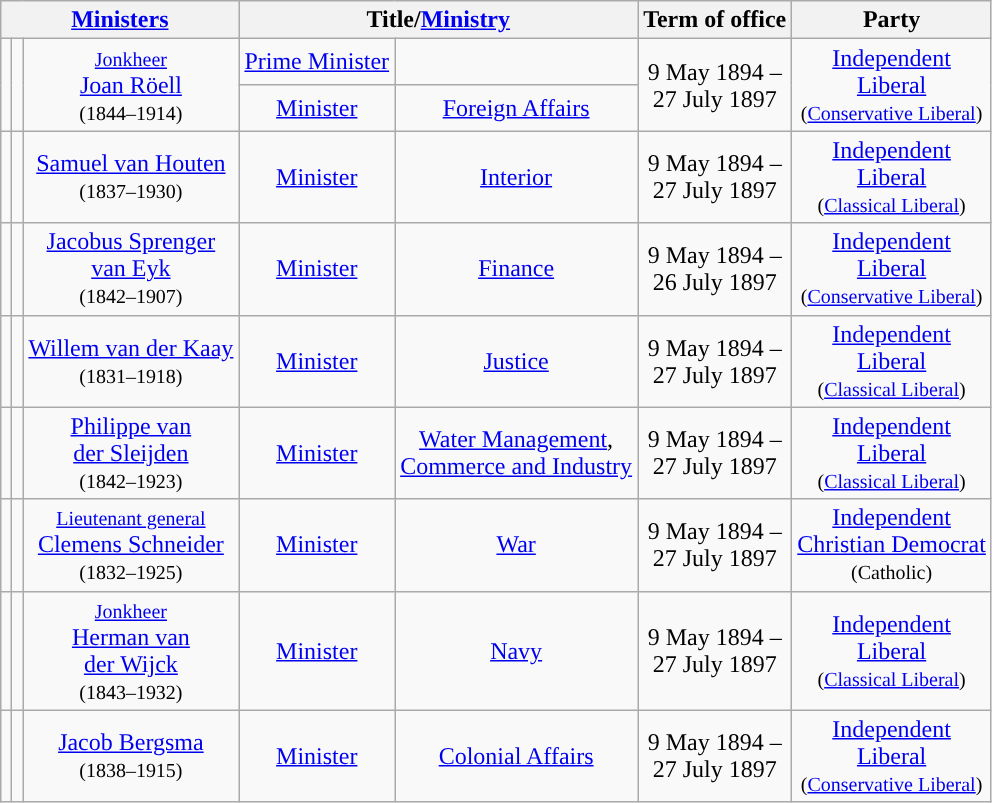<table class="wikitable" style="text-align:center">
<tr>
<th colspan=3><a href='#'>Ministers</a></th>
<th colspan=2>Title/<a href='#'>Ministry</a></th>
<th>Term of office</th>
<th>Party</th>
</tr>
<tr>
<td rowspan=2 style="background:"></td>
<td rowspan=2></td>
<td rowspan=2><small><a href='#'>Jonkheer</a></small> <br> <a href='#'>Joan Röell</a> <br> <small>(1844–1914)</small></td>
<td><a href='#'>Prime Minister</a></td>
<td></td>
<td rowspan=2>9 May 1894 – <br> 27 July 1897</td>
<td rowspan=2><a href='#'>Independent <br> Liberal</a> <br> <small>(<a href='#'>Conservative Liberal</a>)</small></td>
</tr>
<tr>
<td><a href='#'>Minister</a></td>
<td><a href='#'>Foreign Affairs</a></td>
</tr>
<tr>
<td style="background:"></td>
<td></td>
<td><a href='#'>Samuel van Houten</a> <br> <small>(1837–1930)</small></td>
<td><a href='#'>Minister</a></td>
<td><a href='#'>Interior</a></td>
<td>9 May 1894 – <br> 27 July 1897</td>
<td><a href='#'>Independent <br> Liberal</a> <br> <small>(<a href='#'>Classical Liberal</a>)</small></td>
</tr>
<tr>
<td style="background:"></td>
<td></td>
<td><a href='#'>Jacobus Sprenger <br> van Eyk</a> <br> <small>(1842–1907)</small></td>
<td><a href='#'>Minister</a></td>
<td><a href='#'>Finance</a></td>
<td>9 May 1894 – <br> 26 July 1897</td>
<td><a href='#'>Independent <br> Liberal</a> <br> <small>(<a href='#'>Conservative Liberal</a>)</small></td>
</tr>
<tr>
<td style="background:"></td>
<td></td>
<td><a href='#'>Willem van der Kaay</a> <br> <small>(1831–1918)</small></td>
<td><a href='#'>Minister</a></td>
<td><a href='#'>Justice</a></td>
<td>9 May 1894 – <br> 27 July 1897</td>
<td><a href='#'>Independent <br> Liberal</a> <br> <small>(<a href='#'>Classical Liberal</a>)</small></td>
</tr>
<tr>
<td style="background:"></td>
<td></td>
<td><a href='#'>Philippe van <br> der Sleijden</a> <br> <small>(1842–1923)</small></td>
<td><a href='#'>Minister</a></td>
<td><a href='#'>Water Management</a>, <br> <a href='#'>Commerce and Industry</a></td>
<td>9 May 1894 – <br> 27 July 1897</td>
<td><a href='#'>Independent <br> Liberal</a> <br> <small>(<a href='#'>Classical Liberal</a>)</small></td>
</tr>
<tr>
<td style="background:"></td>
<td></td>
<td><small><a href='#'>Lieutenant general</a></small> <br> <a href='#'>Clemens Schneider</a> <br> <small>(1832–1925)</small></td>
<td><a href='#'>Minister</a></td>
<td><a href='#'>War</a></td>
<td>9 May 1894 – <br> 27 July 1897</td>
<td><a href='#'>Independent <br> Christian Democrat</a> <br> <small>(Catholic)</small></td>
</tr>
<tr>
<td style="background:"></td>
<td></td>
<td><small><a href='#'>Jonkheer</a></small> <br> <a href='#'>Herman van <br> der Wijck</a> <br> <small>(1843–1932)</small></td>
<td><a href='#'>Minister</a></td>
<td><a href='#'>Navy</a></td>
<td>9 May 1894 – <br> 27 July 1897</td>
<td><a href='#'>Independent <br> Liberal</a> <br> <small>(<a href='#'>Classical Liberal</a>)</small></td>
</tr>
<tr>
<td style="background:"></td>
<td></td>
<td><a href='#'>Jacob Bergsma</a> <br> <small>(1838–1915)</small></td>
<td><a href='#'>Minister</a></td>
<td><a href='#'>Colonial Affairs</a></td>
<td>9 May 1894 – <br> 27 July 1897</td>
<td><a href='#'>Independent <br> Liberal</a> <br> <small>(<a href='#'>Conservative Liberal</a>)</small></td>
</tr>
</table>
